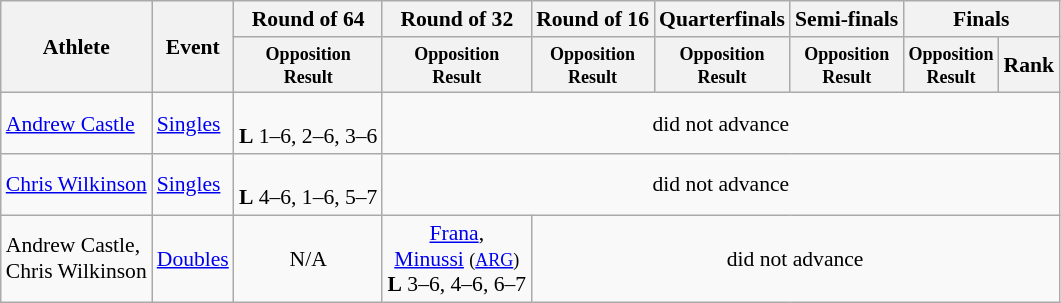<table class=wikitable style="font-size:90%">
<tr>
<th rowspan="2">Athlete</th>
<th rowspan="2">Event</th>
<th>Round of 64</th>
<th>Round of 32</th>
<th>Round of 16</th>
<th>Quarterfinals</th>
<th>Semi-finals</th>
<th colspan="2">Finals</th>
</tr>
<tr>
<th style="line-height:1em"><small>Opposition<br>Result</small></th>
<th style="line-height:1em"><small>Opposition<br>Result</small></th>
<th style="line-height:1em"><small>Opposition<br>Result</small></th>
<th style="line-height:1em"><small>Opposition<br>Result</small></th>
<th style="line-height:1em"><small>Opposition<br>Result</small></th>
<th style="line-height:1em"><small>Opposition<br>Result</small></th>
<th>Rank</th>
</tr>
<tr>
<td><a href='#'>Andrew Castle</a></td>
<td><a href='#'>Singles</a></td>
<td style="text-align:center;"><br><strong>L</strong> 1–6, 2–6, 3–6</td>
<td style="text-align:center;" colspan="6">did not advance</td>
</tr>
<tr>
<td><a href='#'>Chris Wilkinson</a></td>
<td><a href='#'>Singles</a></td>
<td style="text-align:center;"><br><strong>L</strong> 4–6, 1–6, 5–7</td>
<td style="text-align:center;" colspan="6">did not advance</td>
</tr>
<tr>
<td>Andrew Castle,<br> Chris Wilkinson</td>
<td><a href='#'>Doubles</a></td>
<td style="text-align:center;">N/A</td>
<td style="text-align:center;"> <a href='#'>Frana</a>,<br><a href='#'>Minussi</a> <small>(<a href='#'>ARG</a>)</small><br><strong>L</strong> 3–6, 4–6, 6–7</td>
<td style="text-align:center;" colspan="5">did not advance</td>
</tr>
</table>
